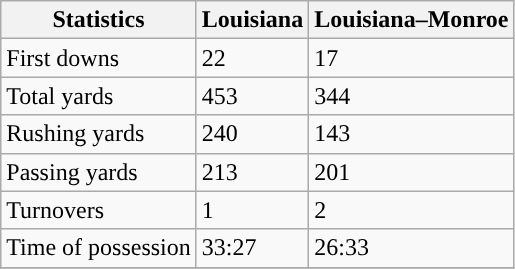<table class="wikitable">
<tr>
<th>Statistics</th>
<th>Louisiana</th>
<th>Louisiana–Monroe</th>
</tr>
<tr>
<td>First downs</td>
<td>22</td>
<td>17</td>
</tr>
<tr>
<td>Total yards</td>
<td>453</td>
<td>344</td>
</tr>
<tr>
<td>Rushing yards</td>
<td>240</td>
<td>143</td>
</tr>
<tr>
<td>Passing yards</td>
<td>213</td>
<td>201</td>
</tr>
<tr>
<td>Turnovers</td>
<td>1</td>
<td>2</td>
</tr>
<tr>
<td>Time of possession</td>
<td>33:27</td>
<td>26:33</td>
</tr>
<tr>
</tr>
</table>
